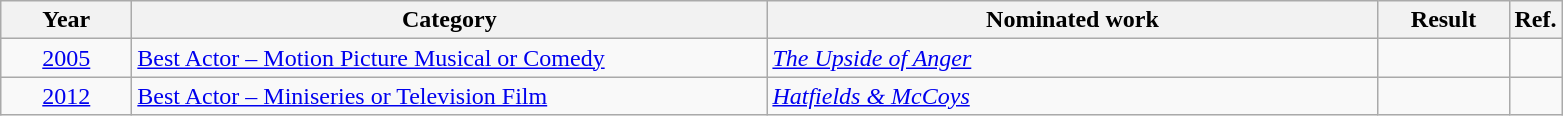<table class=wikitable>
<tr>
<th scope="col" style="width:5em;">Year</th>
<th scope="col" style="width:26em;">Category</th>
<th scope="col" style="width:25em;">Nominated work</th>
<th scope="col" style="width:5em;">Result</th>
<th>Ref.</th>
</tr>
<tr>
<td style="text-align:center;"><a href='#'>2005</a></td>
<td><a href='#'>Best Actor – Motion Picture Musical or Comedy</a></td>
<td><em><a href='#'>The Upside of Anger</a></em></td>
<td></td>
<td></td>
</tr>
<tr>
<td style="text-align:center;"><a href='#'>2012</a></td>
<td><a href='#'>Best Actor – Miniseries or Television Film</a></td>
<td><em><a href='#'>Hatfields & McCoys</a></em></td>
<td></td>
<td></td>
</tr>
</table>
